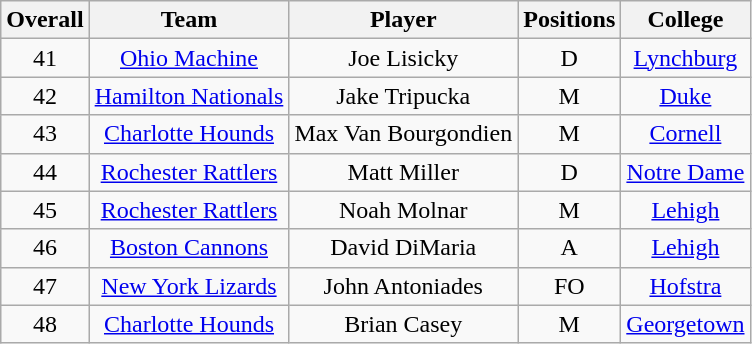<table class="wikitable" style="text-align:center">
<tr>
<th>Overall</th>
<th>Team</th>
<th>Player</th>
<th>Positions</th>
<th>College</th>
</tr>
<tr>
<td>41</td>
<td><a href='#'>Ohio Machine</a></td>
<td>Joe Lisicky</td>
<td>D</td>
<td><a href='#'>Lynchburg</a></td>
</tr>
<tr>
<td>42</td>
<td><a href='#'>Hamilton Nationals</a></td>
<td>Jake Tripucka</td>
<td>M</td>
<td><a href='#'>Duke</a></td>
</tr>
<tr>
<td>43</td>
<td><a href='#'>Charlotte Hounds</a></td>
<td>Max Van Bourgondien</td>
<td>M</td>
<td><a href='#'>Cornell</a></td>
</tr>
<tr>
<td>44</td>
<td><a href='#'>Rochester Rattlers</a></td>
<td>Matt Miller</td>
<td>D</td>
<td><a href='#'>Notre Dame</a></td>
</tr>
<tr>
<td>45</td>
<td><a href='#'>Rochester Rattlers</a></td>
<td>Noah Molnar</td>
<td>M</td>
<td><a href='#'>Lehigh</a></td>
</tr>
<tr>
<td>46</td>
<td><a href='#'>Boston Cannons</a></td>
<td>David DiMaria</td>
<td>A</td>
<td><a href='#'>Lehigh</a></td>
</tr>
<tr>
<td>47</td>
<td><a href='#'>New York Lizards</a></td>
<td>John Antoniades</td>
<td>FO</td>
<td><a href='#'>Hofstra</a></td>
</tr>
<tr>
<td>48</td>
<td><a href='#'>Charlotte Hounds</a></td>
<td>Brian Casey</td>
<td>M</td>
<td><a href='#'>Georgetown</a></td>
</tr>
</table>
